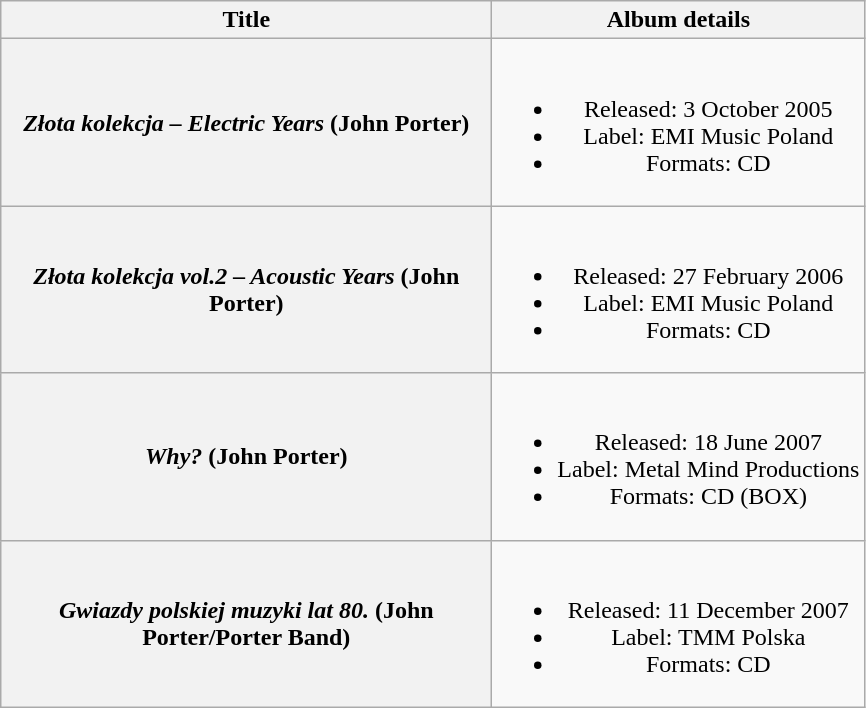<table class="wikitable plainrowheaders" style="text-align:center;">
<tr>
<th scope="col" style="width:20em;">Title</th>
<th scope="col">Album details</th>
</tr>
<tr>
<th scope="row"><em>Złota kolekcja – Electric Years</em> (John Porter)</th>
<td><br><ul><li>Released: 3 October 2005</li><li>Label: EMI Music Poland</li><li>Formats: CD</li></ul></td>
</tr>
<tr>
<th scope="row"><em>Złota kolekcja vol.2 – Acoustic Years</em> (John Porter)</th>
<td><br><ul><li>Released: 27 February 2006</li><li>Label: EMI Music Poland</li><li>Formats: CD</li></ul></td>
</tr>
<tr>
<th scope="row"><em>Why?</em> (John Porter)</th>
<td><br><ul><li>Released: 18 June 2007</li><li>Label: Metal Mind Productions</li><li>Formats: CD (BOX)</li></ul></td>
</tr>
<tr>
<th scope="row"><em>Gwiazdy polskiej muzyki lat 80.</em>  (John Porter/Porter Band)</th>
<td><br><ul><li>Released: 11 December 2007</li><li>Label: TMM Polska</li><li>Formats: CD</li></ul></td>
</tr>
</table>
